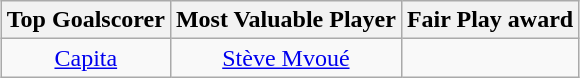<table class="wikitable" style="text-align: center; margin: 0 auto;">
<tr>
<th>Top Goalscorer</th>
<th>Most Valuable Player</th>
<th>Fair Play award</th>
</tr>
<tr>
<td> <a href='#'>Capita</a></td>
<td> <a href='#'>Stève Mvoué</a></td>
<td></td>
</tr>
</table>
